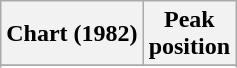<table class="wikitable sortable plainrowheaders" style="text-align:center">
<tr>
<th>Chart (1982)</th>
<th>Peak<br>position</th>
</tr>
<tr>
</tr>
<tr>
</tr>
<tr>
</tr>
<tr>
</tr>
<tr>
</tr>
<tr>
</tr>
</table>
